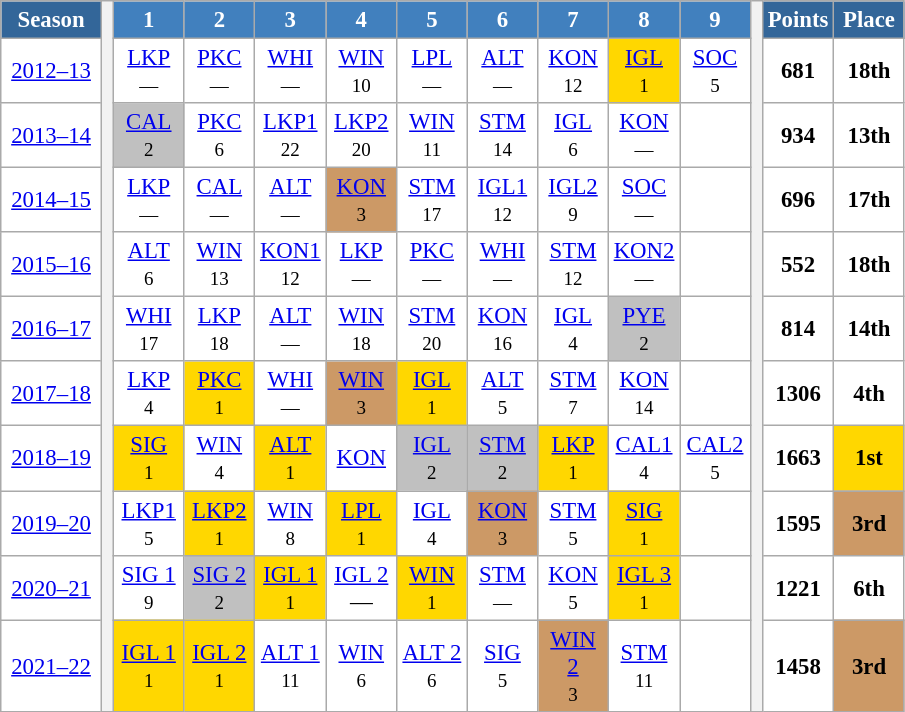<table class="wikitable" style="font-size:95%; text-align:center; border:grey solid 1px; border-collapse:collapse; background:#ffffff;">
<tr>
<th style="background-color:#369; color:white; width:60px">Season</th>
<th rowspan="11" width="1px"></th>
<th style="background-color:#4180be; color:white; width:40px">1</th>
<th style="background-color:#4180be; color:white; width:40px">2</th>
<th style="background-color:#4180be; color:white; width:40px">3</th>
<th style="background-color:#4180be; color:white; width:40px">4</th>
<th style="background-color:#4180be; color:white; width:40px">5</th>
<th style="background-color:#4180be; color:white; width:40px">6</th>
<th style="background-color:#4180be; color:white; width:40px">7</th>
<th style="background-color:#4180be; color:white; width:40px">8</th>
<th style="background-color:#4180be; color:white; width:40px">9</th>
<th rowspan="11" width="1px"></th>
<th style="background-color:#369; color:white; width:40px">Points</th>
<th style="background-color:#369; color:white; width:40px">Place</th>
</tr>
<tr>
<td><a href='#'>2012–13</a></td>
<td><a href='#'>LKP</a><br><small>—</small></td>
<td><a href='#'>PKC</a><br><small>—</small></td>
<td><a href='#'>WHI</a><br><small>—</small></td>
<td><a href='#'>WIN</a><br><small>10</small></td>
<td><a href='#'>LPL</a><br><small>—</small></td>
<td><a href='#'>ALT</a><br><small>—</small></td>
<td><a href='#'>KON</a><br><small>12</small></td>
<td style="background:gold;"><a href='#'>IGL</a><br><small>1</small></td>
<td><a href='#'>SOC</a><br><small>5</small></td>
<td><strong>681</strong></td>
<td><strong>18th</strong></td>
</tr>
<tr>
<td><a href='#'>2013–14</a></td>
<td style="background:silver;"><a href='#'>CAL</a><br><small>2</small></td>
<td><a href='#'>PKC</a><br><small>6</small></td>
<td><a href='#'>LKP1</a><br><small>22</small></td>
<td><a href='#'>LKP2</a><br><small>20</small></td>
<td><a href='#'>WIN</a><br><small>11</small></td>
<td><a href='#'>STM</a><br><small>14</small></td>
<td><a href='#'>IGL</a><br><small>6</small></td>
<td><a href='#'>KON</a><br><small>—</small></td>
<td></td>
<td><strong>934</strong></td>
<td><strong>13th</strong></td>
</tr>
<tr>
<td><a href='#'>2014–15</a></td>
<td><a href='#'>LKP</a><br><small>—</small></td>
<td><a href='#'>CAL</a><br><small>—</small></td>
<td><a href='#'>ALT</a><br><small>—</small></td>
<td style="background:#cc9966;"><a href='#'>KON</a><br><small>3</small></td>
<td><a href='#'>STM</a><br><small>17</small></td>
<td><a href='#'>IGL1</a><br><small>12</small></td>
<td><a href='#'>IGL2</a><br><small>9</small></td>
<td><a href='#'>SOC</a><br><small>—</small></td>
<td></td>
<td><strong>696</strong></td>
<td><strong>17th</strong></td>
</tr>
<tr>
<td><a href='#'>2015–16</a></td>
<td><a href='#'>ALT</a><br><small>6</small></td>
<td><a href='#'>WIN</a><br><small>13</small></td>
<td><a href='#'>KON1</a><br><small>12</small></td>
<td><a href='#'>LKP</a><br><small>—</small></td>
<td><a href='#'>PKC</a><br><small>—</small></td>
<td><a href='#'>WHI</a><br><small>—</small></td>
<td><a href='#'>STM</a><br><small>12</small></td>
<td><a href='#'>KON2</a><br><small>—</small></td>
<td></td>
<td><strong>552</strong></td>
<td><strong>18th</strong></td>
</tr>
<tr>
<td><a href='#'>2016–17</a></td>
<td><a href='#'>WHI</a><br><small>17</small></td>
<td><a href='#'>LKP</a><br><small>18</small></td>
<td><a href='#'>ALT</a><br><small>—</small></td>
<td><a href='#'>WIN</a><br><small>18</small></td>
<td><a href='#'>STM</a><br><small>20</small></td>
<td><a href='#'>KON</a><br><small>16</small></td>
<td><a href='#'>IGL</a><br><small>4</small></td>
<td style="background:silver;"><a href='#'>PYE</a><br><small>2</small></td>
<td></td>
<td><strong>814</strong></td>
<td><strong>14th</strong></td>
</tr>
<tr>
<td><a href='#'>2017–18</a></td>
<td><a href='#'>LKP</a><br><small>4</small></td>
<td style="background:gold;"><a href='#'>PKC</a><br><small>1</small></td>
<td><a href='#'>WHI</a><br><small>—</small></td>
<td style="background:#cc9966;"><a href='#'>WIN</a><br><small>3</small></td>
<td style="background:gold;"><a href='#'>IGL</a><br><small>1</small></td>
<td><a href='#'>ALT</a><br><small>5</small></td>
<td><a href='#'>STM</a><br><small>7</small></td>
<td><a href='#'>KON</a><br><small>14</small></td>
<td></td>
<td><strong>1306</strong></td>
<td><strong>4th</strong></td>
</tr>
<tr>
<td><a href='#'>2018–19</a></td>
<td style="background:gold;"><a href='#'>SIG</a><br><small>1</small></td>
<td><a href='#'>WIN</a><br><small>4</small></td>
<td style="background:gold;"><a href='#'>ALT</a><br><small>1</small></td>
<td><a href='#'>KON</a><br><small></small></td>
<td style="background:silver;"><a href='#'>IGL</a><br><small>2</small></td>
<td style="background:silver;"><a href='#'>STM</a><br><small>2</small></td>
<td style="background:gold;"><a href='#'>LKP</a><br><small>1</small></td>
<td><a href='#'>CAL1</a><br><small>4</small></td>
<td><a href='#'>CAL2</a><br><small>5</small></td>
<td><strong>1663</strong></td>
<td style="background:gold;"><strong>1st</strong></td>
</tr>
<tr>
<td><a href='#'>2019–20</a></td>
<td><a href='#'>LKP1</a><br><small>5</small></td>
<td style="background:gold;"><a href='#'>LKP2</a><br><small>1</small></td>
<td><a href='#'>WIN</a><br><small>8</small></td>
<td style="background:gold;"><a href='#'>LPL</a><br><small>1</small></td>
<td><a href='#'>IGL</a><br><small>4</small></td>
<td style="background:#cc9966;"><a href='#'>KON</a><br><small>3</small></td>
<td><a href='#'>STM</a><br><small>5</small></td>
<td style="background:gold;"><a href='#'>SIG</a><br><small>1</small></td>
<td></td>
<td><strong>1595</strong></td>
<td style="background:#cc9966;"><strong>3rd</strong></td>
</tr>
<tr>
<td><a href='#'>2020–21</a></td>
<td><a href='#'>SIG 1</a><br><small>9</small></td>
<td style="background:silver;"><a href='#'>SIG 2</a><br><small>2</small></td>
<td style="background:gold;"><a href='#'>IGL 1</a><br><small>1</small></td>
<td><a href='#'>IGL 2</a><br>—<small></small></td>
<td style="background:gold;"><a href='#'>WIN</a><br><small>1</small></td>
<td><a href='#'>STM</a><br><small>—</small></td>
<td><a href='#'>KON</a><br><small>5</small></td>
<td style="background:gold;"><a href='#'>IGL 3</a><br><small>1</small></td>
<td></td>
<td><strong>1221</strong></td>
<td><strong>6th</strong></td>
</tr>
<tr>
<td><a href='#'>2021–22</a></td>
<td style="background:gold;"><a href='#'>IGL 1</a><br><small>1</small></td>
<td style="background:gold;"><a href='#'>IGL 2</a><br><small>1</small></td>
<td><a href='#'>ALT 1</a><br><small>11</small></td>
<td><a href='#'>WIN</a><br><small>6</small></td>
<td><a href='#'>ALT 2</a><br><small>6</small></td>
<td><a href='#'>SIG</a><br><small>5</small></td>
<td style="background:#cc9966;"><a href='#'>WIN 2</a><br><small>3</small></td>
<td><a href='#'>STM</a><br><small>11</small></td>
<td></td>
<td><strong>1458</strong></td>
<td style="background:#cc9966;"><strong>3rd</strong></td>
</tr>
</table>
